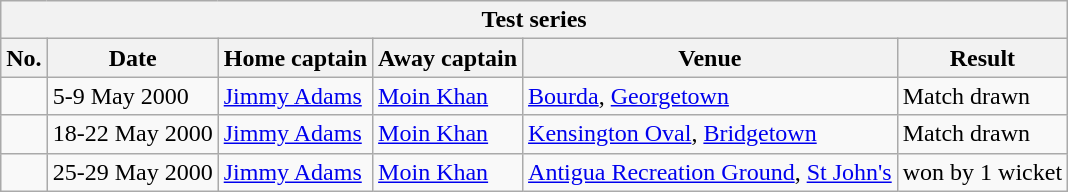<table class="wikitable">
<tr>
<th colspan="6">Test series</th>
</tr>
<tr>
<th>No.</th>
<th>Date</th>
<th>Home captain</th>
<th>Away captain</th>
<th>Venue</th>
<th>Result</th>
</tr>
<tr>
<td></td>
<td>5-9 May 2000</td>
<td><a href='#'>Jimmy Adams</a></td>
<td><a href='#'>Moin Khan</a></td>
<td><a href='#'>Bourda</a>, <a href='#'>Georgetown</a></td>
<td>Match drawn</td>
</tr>
<tr>
<td></td>
<td>18-22 May 2000</td>
<td><a href='#'>Jimmy Adams</a></td>
<td><a href='#'>Moin Khan</a></td>
<td><a href='#'>Kensington Oval</a>, <a href='#'>Bridgetown</a></td>
<td>Match drawn</td>
</tr>
<tr>
<td></td>
<td>25-29 May 2000</td>
<td><a href='#'>Jimmy Adams</a></td>
<td><a href='#'>Moin Khan</a></td>
<td><a href='#'>Antigua Recreation Ground</a>, <a href='#'>St John's</a></td>
<td> won by 1 wicket</td>
</tr>
</table>
